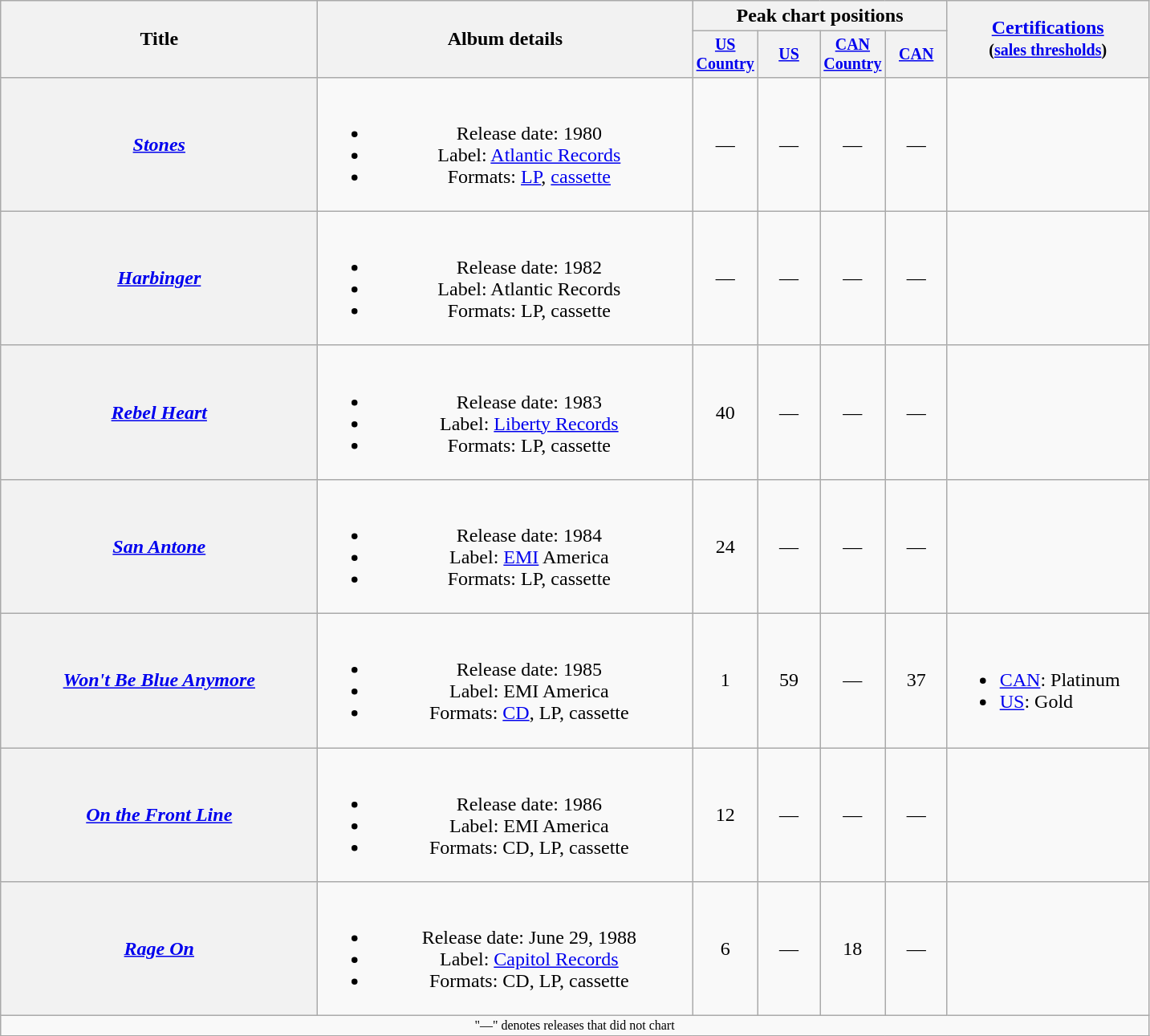<table class="wikitable plainrowheaders" style="text-align:center;">
<tr>
<th rowspan="2" style="width:16em;">Title</th>
<th rowspan="2" style="width:19em;">Album details</th>
<th colspan="4">Peak chart positions</th>
<th rowspan="2" style="width:10em;"><a href='#'>Certifications</a><br><small>(<a href='#'>sales thresholds</a>)</small></th>
</tr>
<tr style="font-size:smaller;">
<th width="45"><a href='#'>US Country</a><br></th>
<th width="45"><a href='#'>US</a><br></th>
<th width="45"><a href='#'>CAN Country</a><br></th>
<th width="45"><a href='#'>CAN</a><br></th>
</tr>
<tr>
<th scope="row"><em><a href='#'>Stones</a></em></th>
<td><br><ul><li>Release date: 1980</li><li>Label: <a href='#'>Atlantic Records</a></li><li>Formats: <a href='#'>LP</a>, <a href='#'>cassette</a></li></ul></td>
<td>—</td>
<td>—</td>
<td>—</td>
<td>—</td>
<td></td>
</tr>
<tr>
<th scope="row"><em><a href='#'>Harbinger</a></em></th>
<td><br><ul><li>Release date: 1982</li><li>Label: Atlantic Records</li><li>Formats: LP, cassette</li></ul></td>
<td>—</td>
<td>—</td>
<td>—</td>
<td>—</td>
<td></td>
</tr>
<tr>
<th scope="row"><em><a href='#'>Rebel Heart</a></em></th>
<td><br><ul><li>Release date: 1983</li><li>Label: <a href='#'>Liberty Records</a></li><li>Formats: LP, cassette</li></ul></td>
<td>40</td>
<td>—</td>
<td>—</td>
<td>—</td>
<td></td>
</tr>
<tr>
<th scope="row"><em><a href='#'>San Antone</a></em></th>
<td><br><ul><li>Release date: 1984</li><li>Label: <a href='#'>EMI</a> America</li><li>Formats: LP, cassette</li></ul></td>
<td>24</td>
<td>—</td>
<td>—</td>
<td>—</td>
<td></td>
</tr>
<tr>
<th scope="row"><em><a href='#'>Won't Be Blue Anymore</a></em></th>
<td><br><ul><li>Release date: 1985</li><li>Label: EMI America</li><li>Formats: <a href='#'>CD</a>, LP, cassette</li></ul></td>
<td>1</td>
<td>59</td>
<td>—</td>
<td>37</td>
<td align="left"><br><ul><li><a href='#'>CAN</a>: Platinum</li><li><a href='#'>US</a>: Gold</li></ul></td>
</tr>
<tr>
<th scope="row"><em><a href='#'>On the Front Line</a></em></th>
<td><br><ul><li>Release date: 1986</li><li>Label: EMI America</li><li>Formats: CD, LP, cassette</li></ul></td>
<td>12</td>
<td>—</td>
<td>—</td>
<td>—</td>
<td></td>
</tr>
<tr>
<th scope="row"><em><a href='#'>Rage On</a></em></th>
<td><br><ul><li>Release date: June 29, 1988</li><li>Label: <a href='#'>Capitol Records</a></li><li>Formats: CD, LP, cassette</li></ul></td>
<td>6</td>
<td>—</td>
<td>18</td>
<td>—</td>
<td></td>
</tr>
<tr>
<td colspan="7" style="font-size:8pt">"—" denotes releases that did not chart</td>
</tr>
<tr>
</tr>
</table>
